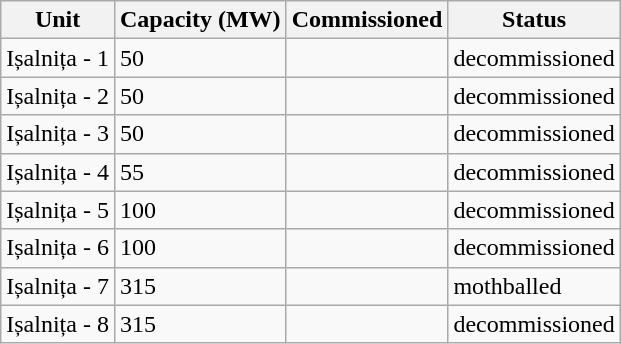<table class="wikitable">
<tr>
<th>Unit</th>
<th>Capacity (MW)</th>
<th>Commissioned</th>
<th>Status</th>
</tr>
<tr>
<td>Ișalnița - 1</td>
<td>50</td>
<td></td>
<td>decommissioned</td>
</tr>
<tr>
<td>Ișalnița - 2</td>
<td>50</td>
<td></td>
<td>decommissioned</td>
</tr>
<tr>
<td>Ișalnița - 3</td>
<td>50</td>
<td></td>
<td>decommissioned</td>
</tr>
<tr>
<td>Ișalnița - 4</td>
<td>55</td>
<td></td>
<td>decommissioned</td>
</tr>
<tr>
<td>Ișalnița - 5</td>
<td>100</td>
<td></td>
<td>decommissioned</td>
</tr>
<tr>
<td>Ișalnița - 6</td>
<td>100</td>
<td></td>
<td>decommissioned</td>
</tr>
<tr>
<td>Ișalnița - 7</td>
<td>315</td>
<td></td>
<td>mothballed</td>
</tr>
<tr>
<td>Ișalnița - 8</td>
<td>315</td>
<td></td>
<td>decommissioned</td>
</tr>
</table>
